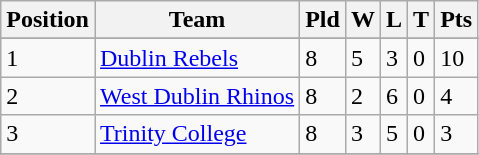<table class="wikitable">
<tr>
<th bgcolor="e5e5e5">Position</th>
<th bgcolor="#e5e5e5">Team</th>
<th bgcolor="#e5e5e5">Pld</th>
<th bgcolor="#e5e5e5">W</th>
<th bgcolor="#e5e5e5">L</th>
<th bgcolor="#e5e5e5">T</th>
<th bgcolor="e5e5e5">Pts</th>
</tr>
<tr>
</tr>
<tr>
<td>1</td>
<td><a href='#'>Dublin Rebels</a></td>
<td>8</td>
<td>5</td>
<td>3</td>
<td>0</td>
<td>10</td>
</tr>
<tr>
<td>2</td>
<td><a href='#'>West Dublin Rhinos</a></td>
<td>8</td>
<td>2</td>
<td>6</td>
<td>0</td>
<td>4</td>
</tr>
<tr>
<td>3</td>
<td><a href='#'>Trinity College</a></td>
<td>8</td>
<td>3</td>
<td>5</td>
<td>0</td>
<td>3</td>
</tr>
<tr>
</tr>
</table>
